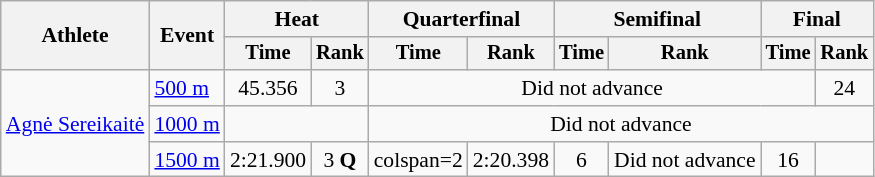<table class="wikitable" style="font-size:90%">
<tr>
<th rowspan=2>Athlete</th>
<th rowspan=2>Event</th>
<th colspan=2>Heat</th>
<th colspan=2>Quarterfinal</th>
<th colspan=2>Semifinal</th>
<th colspan=2>Final</th>
</tr>
<tr style="font-size:95%">
<th>Time</th>
<th>Rank</th>
<th>Time</th>
<th>Rank</th>
<th>Time</th>
<th>Rank</th>
<th>Time</th>
<th>Rank</th>
</tr>
<tr align=center>
<td align=left rowspan=3><a href='#'>Agnė Sereikaitė</a></td>
<td align=left><a href='#'>500 m</a></td>
<td>45.356</td>
<td>3</td>
<td colspan=5>Did not advance</td>
<td>24</td>
</tr>
<tr align=center>
<td align=left><a href='#'>1000 m</a></td>
<td colspan=2></td>
<td colspan=6>Did not advance</td>
</tr>
<tr align=center>
<td align=left><a href='#'>1500 m</a></td>
<td>2:21.900</td>
<td>3 <strong>Q</strong></td>
<td>colspan=2 </td>
<td>2:20.398</td>
<td>6</td>
<td>Did not advance</td>
<td>16</td>
</tr>
</table>
